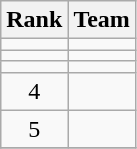<table class="wikitable" border="1">
<tr>
<th>Rank</th>
<th>Team</th>
</tr>
<tr>
<td align=center></td>
<td></td>
</tr>
<tr>
<td align=center></td>
<td></td>
</tr>
<tr>
<td align=center></td>
<td></td>
</tr>
<tr>
<td align=center>4</td>
<td></td>
</tr>
<tr>
<td align=center>5</td>
<td></td>
</tr>
<tr>
</tr>
</table>
